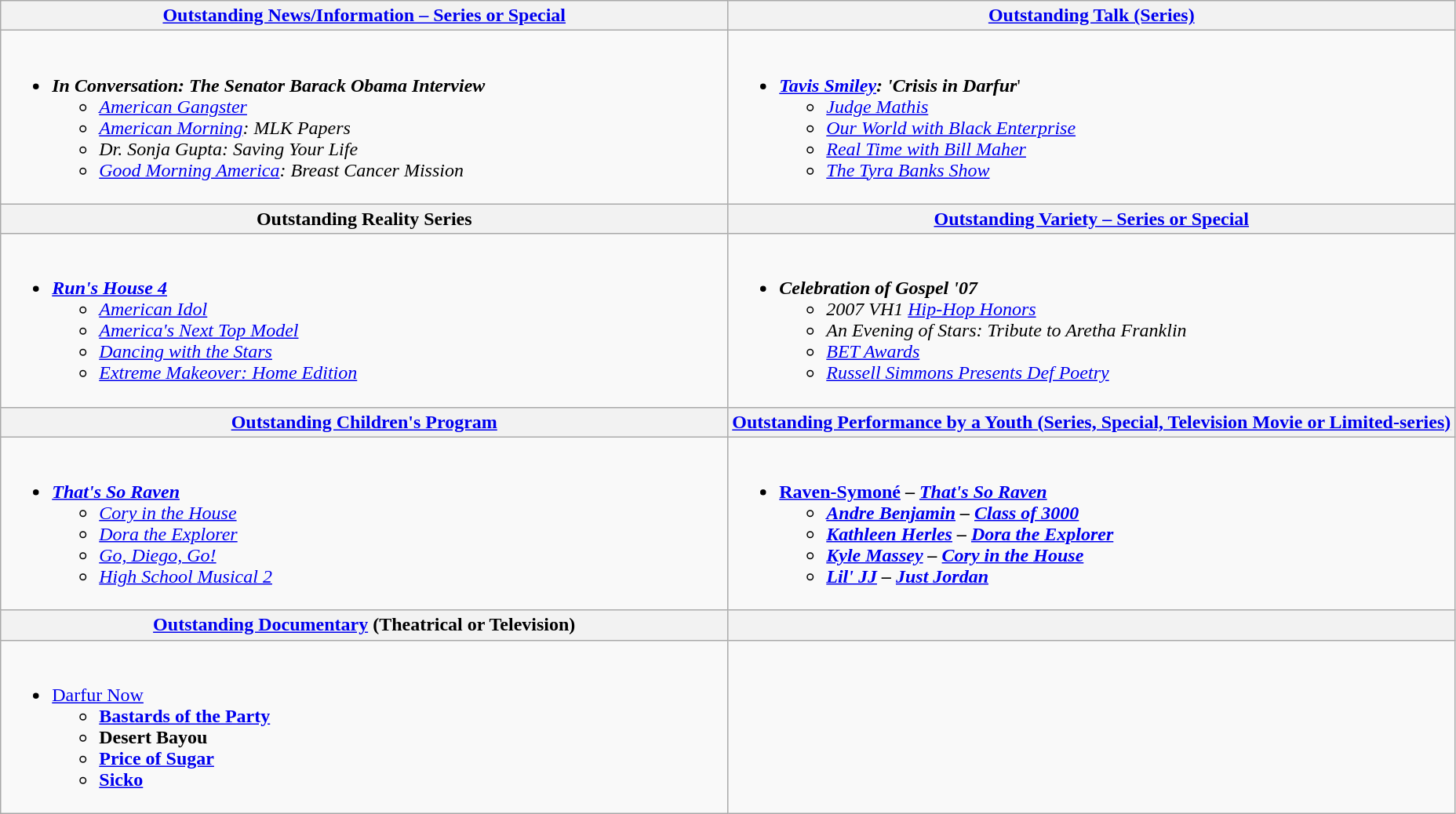<table class="wikitable" style="width=100%">
<tr>
<th><a href='#'>Outstanding News/Information – Series or Special</a></th>
<th><a href='#'>Outstanding Talk (Series)</a></th>
</tr>
<tr>
<td style="vertical-align:top" width="50%"><br><ul><li><strong><em>In Conversation: The Senator Barack Obama Interview</em></strong><ul><li><em><a href='#'>American Gangster</a></em></li><li><em><a href='#'>American Morning</a>: MLK Papers</em></li><li><em>Dr. Sonja Gupta: Saving Your Life</em></li><li><em><a href='#'>Good Morning America</a>: Breast Cancer Mission</em></li></ul></li></ul></td>
<td style="vertical-align:top" width="50%"><br><ul><li><strong><em><a href='#'>Tavis Smiley</a>: 'Crisis in Darfur</em></strong>'<ul><li><em><a href='#'>Judge Mathis</a></em></li><li><em><a href='#'>Our World with Black Enterprise</a></em></li><li><em><a href='#'>Real Time with Bill Maher</a></em></li><li><em><a href='#'>The Tyra Banks Show</a></em></li></ul></li></ul></td>
</tr>
<tr>
<th>Outstanding Reality Series</th>
<th><a href='#'>Outstanding Variety – Series or Special</a></th>
</tr>
<tr>
<td style="vertical-align:top"><br><ul><li><strong><em><a href='#'>Run's House 4</a></em></strong><ul><li><em><a href='#'>American Idol</a></em></li><li><em><a href='#'>America's Next Top Model</a></em></li><li><em><a href='#'>Dancing with the Stars</a></em></li><li><em><a href='#'>Extreme Makeover: Home Edition</a></em></li></ul></li></ul></td>
<td style="vertical-align:top"><br><ul><li><strong><em>Celebration of Gospel '07</em></strong><ul><li><em>2007 VH1 <a href='#'>Hip-Hop Honors</a></em></li><li><em>An Evening of Stars: Tribute to Aretha Franklin</em></li><li><em><a href='#'>BET Awards</a></em></li><li><em><a href='#'>Russell Simmons Presents Def Poetry</a></em></li></ul></li></ul></td>
</tr>
<tr>
<th><a href='#'>Outstanding Children's Program</a></th>
<th><a href='#'>Outstanding Performance by a Youth (Series, Special, Television Movie or Limited-series)</a></th>
</tr>
<tr>
<td style="vertical-align:top"><br><ul><li><strong><em><a href='#'>That's So Raven</a></em></strong><ul><li><em><a href='#'>Cory in the House</a></em></li><li><em><a href='#'>Dora the Explorer</a></em></li><li><em><a href='#'>Go, Diego, Go!</a></em></li><li><em><a href='#'>High School Musical 2</a></em></li></ul></li></ul></td>
<td style="vertical-align:top"><br><ul><li><strong><a href='#'>Raven-Symoné</a> – <em><a href='#'>That's So Raven</a><strong><em><ul><li><a href='#'>Andre Benjamin</a> – </em><a href='#'>Class of 3000</a><em></li><li><a href='#'>Kathleen Herles</a> – </em><a href='#'>Dora the Explorer</a><em></li><li><a href='#'>Kyle Massey</a> – </em><a href='#'>Cory in the House</a><em></li><li><a href='#'>Lil' JJ</a> – </em><a href='#'>Just Jordan</a><em></li></ul></li></ul></td>
</tr>
<tr>
<th><a href='#'>Outstanding Documentary</a> (Theatrical or Television)</th>
<th></th>
</tr>
<tr>
<td><br><ul><li></em></strong><a href='#'>Darfur Now</a><strong><em><ul><li></em><a href='#'>Bastards of the Party</a><em></li><li></em>Desert Bayou<em></li><li></em><a href='#'>Price of Sugar</a><em></li><li></em><a href='#'>Sicko</a><em></li></ul></li></ul></td>
<td></td>
</tr>
</table>
